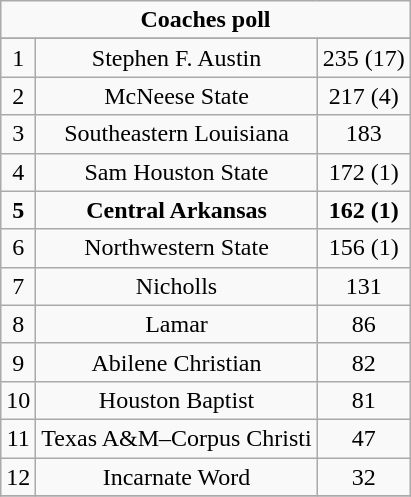<table class="wikitable">
<tr align="center">
<td align="center" Colspan="3"><strong>Coaches poll</strong></td>
</tr>
<tr align="center">
</tr>
<tr align="center">
<td>1</td>
<td>Stephen F. Austin</td>
<td>235 (17)</td>
</tr>
<tr align="center">
<td>2</td>
<td>McNeese State</td>
<td>217 (4)</td>
</tr>
<tr align="center">
<td>3</td>
<td>Southeastern Louisiana</td>
<td>183</td>
</tr>
<tr align="center">
<td>4</td>
<td>Sam Houston State</td>
<td>172 (1)</td>
</tr>
<tr align="center">
<td><strong>5</strong></td>
<td><strong>Central Arkansas</strong></td>
<td><strong>162 (1)</strong></td>
</tr>
<tr align="center">
<td>6</td>
<td>Northwestern State</td>
<td>156 (1)</td>
</tr>
<tr align="center">
<td>7</td>
<td>Nicholls</td>
<td>131</td>
</tr>
<tr align="center">
<td>8</td>
<td>Lamar</td>
<td>86</td>
</tr>
<tr align="center">
<td>9</td>
<td>Abilene Christian</td>
<td>82</td>
</tr>
<tr align="center">
<td>10</td>
<td>Houston Baptist</td>
<td>81</td>
</tr>
<tr align="center">
<td>11</td>
<td>Texas A&M–Corpus Christi</td>
<td>47</td>
</tr>
<tr align="center">
<td>12</td>
<td>Incarnate Word</td>
<td>32</td>
</tr>
<tr align="center">
</tr>
</table>
